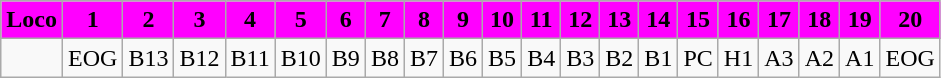<table class="wikitable plainrowheaders unsortable" style="text-align:center">
<tr>
<th scope="col" rowspan="1" style="background:magenta;">Loco</th>
<th scope="col" rowspan="1" style="background:magenta;">1</th>
<th scope="col" rowspan="1" style="background:magenta;">2</th>
<th scope="col" rowspan="1" style="background:magenta;">3</th>
<th scope="col" rowspan="1" style="background:magenta;">4</th>
<th scope="col" rowspan="1" style="background:magenta;">5</th>
<th scope="col" rowspan="1" style="background:magenta;">6</th>
<th scope="col" rowspan="1" style="background:magenta;">7</th>
<th scope="col" rowspan="1" style="background:magenta;">8</th>
<th scope="col" rowspan="1" style="background:magenta;">9</th>
<th scope="col" rowspan="1" style="background:magenta;">10</th>
<th scope="col" rowspan="1" style="background:magenta;">11</th>
<th scope="col" rowspan="1" style="background:magenta;">12</th>
<th scope="col" rowspan="1" style="background:magenta;">13</th>
<th scope="col" rowspan="1" style="background:magenta;">14</th>
<th scope="col" rowspan="1" style="background:magenta;">15</th>
<th scope="col" rowspan="1" style="background:magenta;">16</th>
<th scope="col" rowspan="1" style="background:magenta;">17</th>
<th scope="col" rowspan="1" style="background:magenta;">18</th>
<th scope="col" rowspan="1" style="background:magenta;">19</th>
<th scope="col" rowspan="1" style="background:magenta;">20</th>
</tr>
<tr>
<td></td>
<td>EOG</td>
<td>B13</td>
<td>B12</td>
<td>B11</td>
<td>B10</td>
<td>B9</td>
<td>B8</td>
<td>B7</td>
<td>B6</td>
<td>B5</td>
<td>B4</td>
<td>B3</td>
<td>B2</td>
<td>B1</td>
<td>PC</td>
<td>H1</td>
<td>A3</td>
<td>A2</td>
<td>A1</td>
<td>EOG</td>
</tr>
</table>
